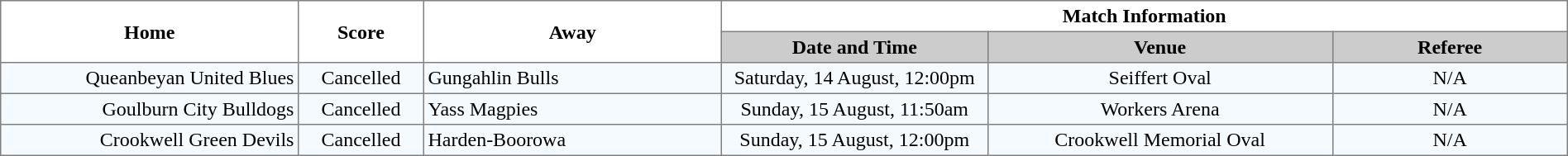<table border="1" cellpadding="3" cellspacing="0" width="100%" style="border-collapse:collapse;  text-align:center;">
<tr>
<th rowspan="2" width="19%">Home</th>
<th rowspan="2" width="8%">Score</th>
<th rowspan="2" width="19%">Away</th>
<th colspan="3">Match Information</th>
</tr>
<tr bgcolor="#CCCCCC">
<th width="17%">Date and Time</th>
<th width="22%">Venue</th>
<th width="50%">Referee</th>
</tr>
<tr style="text-align:center; background:#f5faff;">
<td align="right">Queanbeyan United Blues </td>
<td>Cancelled</td>
<td align="left"> Gungahlin Bulls</td>
<td>Saturday, 14 August, 12:00pm</td>
<td>Seiffert Oval</td>
<td>N/A</td>
</tr>
<tr style="text-align:center; background:#f5faff;">
<td align="right">Goulburn City Bulldogs </td>
<td>Cancelled</td>
<td align="left"> Yass Magpies</td>
<td>Sunday, 15 August, 11:50am</td>
<td>Workers Arena</td>
<td>N/A</td>
</tr>
<tr style="text-align:center; background:#f5faff;">
<td align="right">Crookwell Green Devils </td>
<td>Cancelled</td>
<td align="left"> Harden-Boorowa</td>
<td>Sunday, 15 August, 12:00pm</td>
<td>Crookwell Memorial Oval</td>
<td>N/A</td>
</tr>
</table>
